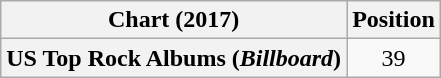<table class="wikitable sortable plainrowheaders" style="text-align:center">
<tr>
<th>Chart (2017)</th>
<th>Position</th>
</tr>
<tr>
<th scope="row">US Top Rock Albums (<em>Billboard</em>)</th>
<td>39</td>
</tr>
</table>
